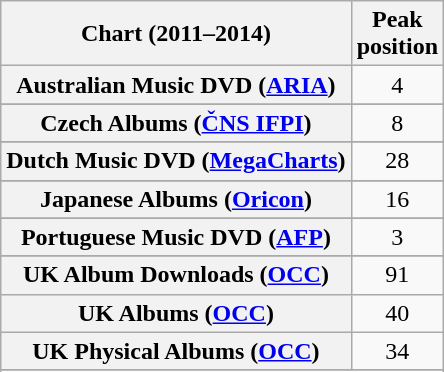<table class="wikitable plainrowheaders sortable" style="text-align:center;">
<tr>
<th>Chart (2011–2014)</th>
<th>Peak<br>position</th>
</tr>
<tr>
<th scope="row">Australian Music DVD (<a href='#'>ARIA</a>)</th>
<td>4</td>
</tr>
<tr>
</tr>
<tr>
</tr>
<tr>
</tr>
<tr>
</tr>
<tr>
<th scope="row">Czech Albums (<a href='#'>ČNS IFPI</a>)</th>
<td>8</td>
</tr>
<tr>
</tr>
<tr>
<th scope="row">Dutch Music DVD (<a href='#'>MegaCharts</a>)</th>
<td>28</td>
</tr>
<tr>
</tr>
<tr>
</tr>
<tr>
</tr>
<tr>
</tr>
<tr>
<th scope="row">Japanese Albums (<a href='#'>Oricon</a>)</th>
<td>16</td>
</tr>
<tr>
</tr>
<tr>
</tr>
<tr>
</tr>
<tr>
</tr>
<tr>
</tr>
<tr>
<th scope="row">Portuguese Music DVD (<a href='#'>AFP</a>)</th>
<td>3</td>
</tr>
<tr>
</tr>
<tr>
</tr>
<tr>
</tr>
<tr>
</tr>
<tr>
<th scope="row">UK Album Downloads (<a href='#'>OCC</a>)</th>
<td>91</td>
</tr>
<tr>
<th scope="row">UK Albums (<a href='#'>OCC</a>)</th>
<td>40</td>
</tr>
<tr>
<th scope="row">UK Physical Albums (<a href='#'>OCC</a>)</th>
<td>34</td>
</tr>
<tr>
</tr>
<tr>
</tr>
</table>
